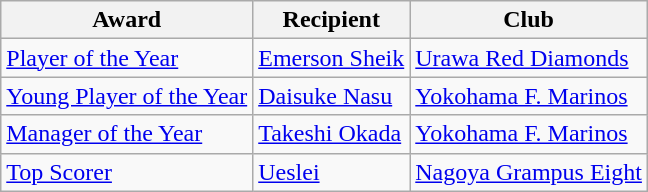<table class="wikitable">
<tr>
<th>Award</th>
<th>Recipient</th>
<th>Club</th>
</tr>
<tr>
<td><a href='#'>Player of the Year</a></td>
<td> <a href='#'>Emerson Sheik</a></td>
<td><a href='#'>Urawa Red Diamonds</a></td>
</tr>
<tr>
<td><a href='#'>Young Player of the Year</a></td>
<td> <a href='#'>Daisuke Nasu</a></td>
<td><a href='#'>Yokohama F. Marinos</a></td>
</tr>
<tr>
<td><a href='#'>Manager of the Year</a></td>
<td> <a href='#'>Takeshi Okada</a></td>
<td><a href='#'>Yokohama F. Marinos</a></td>
</tr>
<tr>
<td><a href='#'>Top Scorer</a></td>
<td> <a href='#'>Ueslei</a></td>
<td><a href='#'>Nagoya Grampus Eight</a></td>
</tr>
</table>
